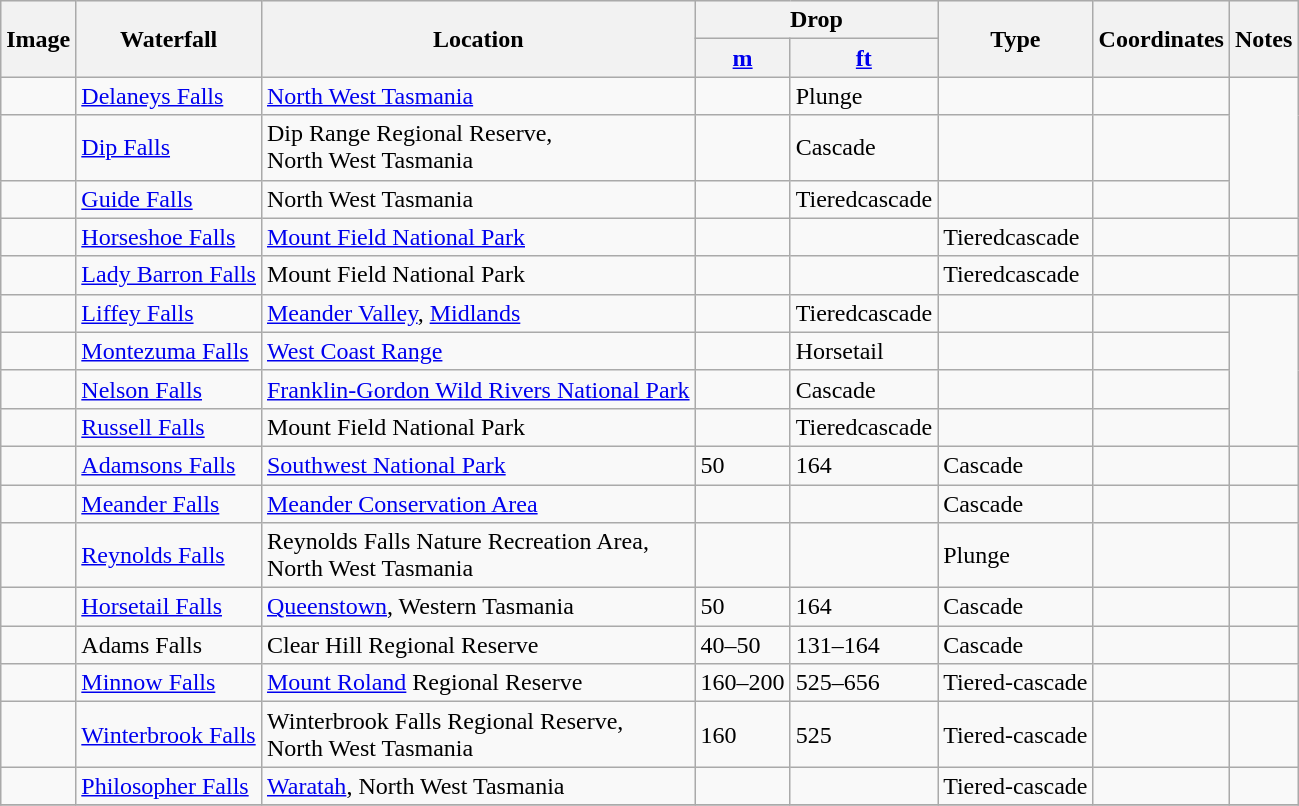<table class="wikitable sortable">
<tr style="background:#efefef;">
<th rowspan=2>Image</th>
<th rowspan=2>Waterfall</th>
<th rowspan=2>Location</th>
<th colspan=2>Drop</th>
<th rowspan=2>Type</th>
<th rowspan=2>Coordinates</th>
<th rowspan=2>Notes</th>
</tr>
<tr>
<th><a href='#'>m</a></th>
<th><a href='#'>ft</a></th>
</tr>
<tr>
<td></td>
<td><a href='#'>Delaneys Falls</a></td>
<td><a href='#'>North West Tasmania</a></td>
<td></td>
<td>Plunge</td>
<td></td>
<td></td>
</tr>
<tr>
<td></td>
<td><a href='#'>Dip Falls</a></td>
<td>Dip Range Regional Reserve,<br>North West Tasmania</td>
<td></td>
<td>Cascade</td>
<td></td>
<td></td>
</tr>
<tr>
<td align="center"></td>
<td><a href='#'>Guide Falls</a></td>
<td>North West Tasmania</td>
<td></td>
<td>Tieredcascade</td>
<td></td>
<td></td>
</tr>
<tr>
<td></td>
<td><a href='#'>Horseshoe Falls</a></td>
<td><a href='#'>Mount Field National Park</a></td>
<td></td>
<td></td>
<td>Tieredcascade</td>
<td></td>
<td></td>
</tr>
<tr>
<td></td>
<td><a href='#'>Lady Barron Falls</a></td>
<td>Mount Field National Park</td>
<td></td>
<td></td>
<td>Tieredcascade</td>
<td></td>
<td></td>
</tr>
<tr>
<td></td>
<td><a href='#'>Liffey Falls</a></td>
<td><a href='#'>Meander Valley</a>, <a href='#'>Midlands</a></td>
<td></td>
<td>Tieredcascade</td>
<td></td>
<td></td>
</tr>
<tr>
<td></td>
<td><a href='#'>Montezuma Falls</a></td>
<td><a href='#'>West Coast Range</a></td>
<td></td>
<td>Horsetail</td>
<td></td>
<td></td>
</tr>
<tr>
<td></td>
<td><a href='#'>Nelson Falls</a></td>
<td><a href='#'>Franklin-Gordon Wild Rivers National Park</a></td>
<td></td>
<td>Cascade</td>
<td></td>
<td></td>
</tr>
<tr>
<td></td>
<td><a href='#'>Russell Falls</a></td>
<td>Mount Field National Park</td>
<td></td>
<td>Tieredcascade</td>
<td></td>
<td></td>
</tr>
<tr>
<td></td>
<td><a href='#'>Adamsons Falls</a></td>
<td><a href='#'>Southwest National Park</a></td>
<td>50</td>
<td>164</td>
<td>Cascade</td>
<td></td>
<td></td>
</tr>
<tr>
<td></td>
<td><a href='#'>Meander Falls</a></td>
<td><a href='#'>Meander Conservation Area</a></td>
<td></td>
<td></td>
<td>Cascade</td>
<td></td>
<td></td>
</tr>
<tr>
<td></td>
<td><a href='#'>Reynolds Falls</a></td>
<td>Reynolds Falls Nature Recreation Area,<br>North West Tasmania</td>
<td></td>
<td></td>
<td>Plunge</td>
<td></td>
<td></td>
</tr>
<tr>
<td></td>
<td><a href='#'>Horsetail Falls</a></td>
<td><a href='#'>Queenstown</a>, Western Tasmania</td>
<td>50</td>
<td>164</td>
<td>Cascade</td>
<td></td>
<td></td>
</tr>
<tr>
<td></td>
<td>Adams Falls</td>
<td>Clear Hill Regional Reserve</td>
<td>40–50</td>
<td>131–164</td>
<td>Cascade</td>
<td></td>
<td></td>
</tr>
<tr>
<td></td>
<td><a href='#'>Minnow Falls</a></td>
<td><a href='#'>Mount Roland</a> Regional Reserve</td>
<td>160–200</td>
<td>525–656</td>
<td>Tiered-cascade</td>
<td></td>
<td></td>
</tr>
<tr>
<td></td>
<td><a href='#'>Winterbrook Falls</a></td>
<td>Winterbrook Falls Regional Reserve,<br>North West Tasmania</td>
<td>160</td>
<td>525</td>
<td>Tiered-cascade</td>
<td></td>
<td></td>
</tr>
<tr>
<td></td>
<td><a href='#'>Philosopher Falls</a></td>
<td><a href='#'>Waratah</a>, North West Tasmania</td>
<td></td>
<td></td>
<td>Tiered-cascade</td>
<td></td>
<td></td>
</tr>
<tr>
</tr>
</table>
